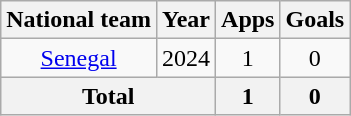<table class=wikitable style=text-align:center>
<tr>
<th>National team</th>
<th>Year</th>
<th>Apps</th>
<th>Goals</th>
</tr>
<tr>
<td rowspan="1"><a href='#'>Senegal</a></td>
<td>2024</td>
<td>1</td>
<td>0</td>
</tr>
<tr>
<th colspan="2">Total</th>
<th>1</th>
<th>0</th>
</tr>
</table>
